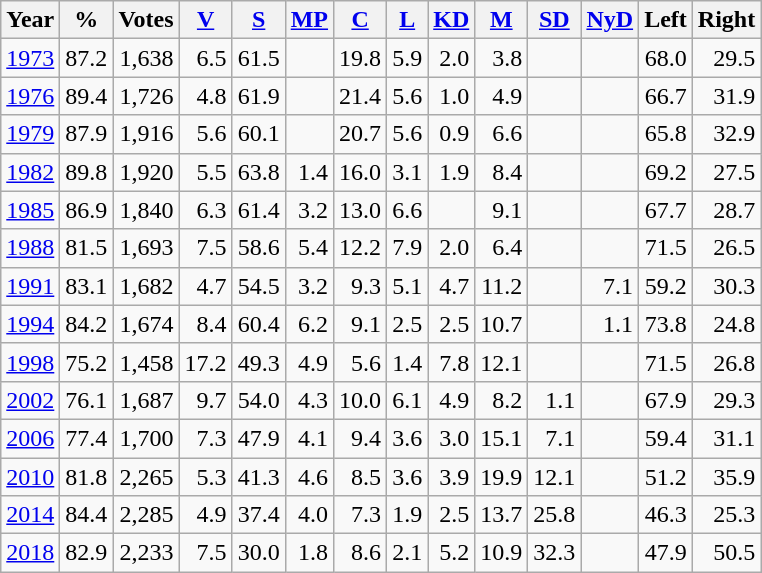<table class="wikitable sortable" style=text-align:right>
<tr>
<th>Year</th>
<th>%</th>
<th>Votes</th>
<th><a href='#'>V</a></th>
<th><a href='#'>S</a></th>
<th><a href='#'>MP</a></th>
<th><a href='#'>C</a></th>
<th><a href='#'>L</a></th>
<th><a href='#'>KD</a></th>
<th><a href='#'>M</a></th>
<th><a href='#'>SD</a></th>
<th><a href='#'>NyD</a></th>
<th>Left</th>
<th>Right</th>
</tr>
<tr>
<td align=left><a href='#'>1973</a></td>
<td>87.2</td>
<td>1,638</td>
<td>6.5</td>
<td>61.5</td>
<td></td>
<td>19.8</td>
<td>5.9</td>
<td>2.0</td>
<td>3.8</td>
<td></td>
<td></td>
<td>68.0</td>
<td>29.5</td>
</tr>
<tr>
<td align=left><a href='#'>1976</a></td>
<td>89.4</td>
<td>1,726</td>
<td>4.8</td>
<td>61.9</td>
<td></td>
<td>21.4</td>
<td>5.6</td>
<td>1.0</td>
<td>4.9</td>
<td></td>
<td></td>
<td>66.7</td>
<td>31.9</td>
</tr>
<tr>
<td align=left><a href='#'>1979</a></td>
<td>87.9</td>
<td>1,916</td>
<td>5.6</td>
<td>60.1</td>
<td></td>
<td>20.7</td>
<td>5.6</td>
<td>0.9</td>
<td>6.6</td>
<td></td>
<td></td>
<td>65.8</td>
<td>32.9</td>
</tr>
<tr>
<td align=left><a href='#'>1982</a></td>
<td>89.8</td>
<td>1,920</td>
<td>5.5</td>
<td>63.8</td>
<td>1.4</td>
<td>16.0</td>
<td>3.1</td>
<td>1.9</td>
<td>8.4</td>
<td></td>
<td></td>
<td>69.2</td>
<td>27.5</td>
</tr>
<tr>
<td align=left><a href='#'>1985</a></td>
<td>86.9</td>
<td>1,840</td>
<td>6.3</td>
<td>61.4</td>
<td>3.2</td>
<td>13.0</td>
<td>6.6</td>
<td></td>
<td>9.1</td>
<td></td>
<td></td>
<td>67.7</td>
<td>28.7</td>
</tr>
<tr>
<td align=left><a href='#'>1988</a></td>
<td>81.5</td>
<td>1,693</td>
<td>7.5</td>
<td>58.6</td>
<td>5.4</td>
<td>12.2</td>
<td>7.9</td>
<td>2.0</td>
<td>6.4</td>
<td></td>
<td></td>
<td>71.5</td>
<td>26.5</td>
</tr>
<tr>
<td align=left><a href='#'>1991</a></td>
<td>83.1</td>
<td>1,682</td>
<td>4.7</td>
<td>54.5</td>
<td>3.2</td>
<td>9.3</td>
<td>5.1</td>
<td>4.7</td>
<td>11.2</td>
<td></td>
<td>7.1</td>
<td>59.2</td>
<td>30.3</td>
</tr>
<tr>
<td align=left><a href='#'>1994</a></td>
<td>84.2</td>
<td>1,674</td>
<td>8.4</td>
<td>60.4</td>
<td>6.2</td>
<td>9.1</td>
<td>2.5</td>
<td>2.5</td>
<td>10.7</td>
<td></td>
<td>1.1</td>
<td>73.8</td>
<td>24.8</td>
</tr>
<tr>
<td align=left><a href='#'>1998</a></td>
<td>75.2</td>
<td>1,458</td>
<td>17.2</td>
<td>49.3</td>
<td>4.9</td>
<td>5.6</td>
<td>1.4</td>
<td>7.8</td>
<td>12.1</td>
<td></td>
<td></td>
<td>71.5</td>
<td>26.8</td>
</tr>
<tr>
<td align=left><a href='#'>2002</a></td>
<td>76.1</td>
<td>1,687</td>
<td>9.7</td>
<td>54.0</td>
<td>4.3</td>
<td>10.0</td>
<td>6.1</td>
<td>4.9</td>
<td>8.2</td>
<td>1.1</td>
<td></td>
<td>67.9</td>
<td>29.3</td>
</tr>
<tr>
<td align=left><a href='#'>2006</a></td>
<td>77.4</td>
<td>1,700</td>
<td>7.3</td>
<td>47.9</td>
<td>4.1</td>
<td>9.4</td>
<td>3.6</td>
<td>3.0</td>
<td>15.1</td>
<td>7.1</td>
<td></td>
<td>59.4</td>
<td>31.1</td>
</tr>
<tr>
<td align=left><a href='#'>2010</a></td>
<td>81.8</td>
<td>2,265</td>
<td>5.3</td>
<td>41.3</td>
<td>4.6</td>
<td>8.5</td>
<td>3.6</td>
<td>3.9</td>
<td>19.9</td>
<td>12.1</td>
<td></td>
<td>51.2</td>
<td>35.9</td>
</tr>
<tr>
<td align=left><a href='#'>2014</a></td>
<td>84.4</td>
<td>2,285</td>
<td>4.9</td>
<td>37.4</td>
<td>4.0</td>
<td>7.3</td>
<td>1.9</td>
<td>2.5</td>
<td>13.7</td>
<td>25.8</td>
<td></td>
<td>46.3</td>
<td>25.3</td>
</tr>
<tr>
<td align=left><a href='#'>2018</a></td>
<td>82.9</td>
<td>2,233</td>
<td>7.5</td>
<td>30.0</td>
<td>1.8</td>
<td>8.6</td>
<td>2.1</td>
<td>5.2</td>
<td>10.9</td>
<td>32.3</td>
<td></td>
<td>47.9</td>
<td>50.5</td>
</tr>
</table>
